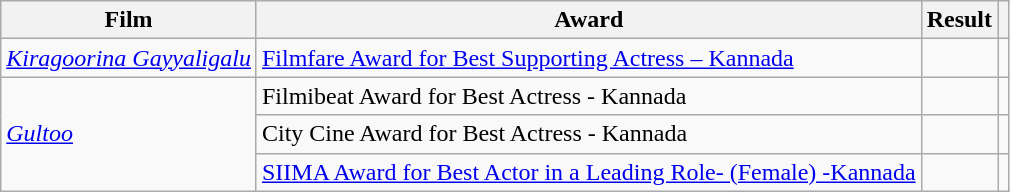<table class="wikitable sortable">
<tr>
<th>Film</th>
<th>Award</th>
<th>Result</th>
<th class="unsortable"></th>
</tr>
<tr>
<td><em><a href='#'>Kiragoorina Gayyaligalu</a></em></td>
<td><a href='#'>Filmfare Award for Best Supporting Actress – Kannada</a></td>
<td></td>
<td></td>
</tr>
<tr>
<td rowspan=3><em><a href='#'>Gultoo</a></em></td>
<td>Filmibeat Award for Best Actress - Kannada</td>
<td></td>
<td></td>
</tr>
<tr>
<td>City Cine Award for Best Actress - Kannada</td>
<td></td>
<td></td>
</tr>
<tr>
<td><a href='#'>SIIMA Award for Best Actor in a Leading Role- (Female) -Kannada</a></td>
<td></td>
<td></td>
</tr>
</table>
